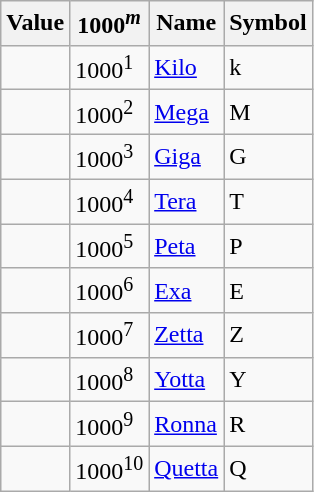<table class="wikitable sortable">
<tr>
<th>Value</th>
<th>1000<sup><em>m</em></sup></th>
<th>Name</th>
<th>Symbol</th>
</tr>
<tr>
<td style="text-align:right;"></td>
<td>1000<sup>1</sup></td>
<td><a href='#'>Kilo</a></td>
<td>k</td>
</tr>
<tr>
<td style="text-align:right;"></td>
<td>1000<sup>2</sup></td>
<td><a href='#'>Mega</a></td>
<td>M</td>
</tr>
<tr>
<td style="text-align:right;"></td>
<td>1000<sup>3</sup></td>
<td><a href='#'>Giga</a></td>
<td>G</td>
</tr>
<tr>
<td style="text-align:right;"></td>
<td>1000<sup>4</sup></td>
<td><a href='#'>Tera</a></td>
<td>T</td>
</tr>
<tr>
<td style="text-align:right;"></td>
<td>1000<sup>5</sup></td>
<td><a href='#'>Peta</a></td>
<td>P</td>
</tr>
<tr>
<td style="text-align:right;"></td>
<td>1000<sup>6</sup></td>
<td><a href='#'>Exa</a></td>
<td>E</td>
</tr>
<tr>
<td style="text-align:right;"></td>
<td>1000<sup>7</sup></td>
<td><a href='#'>Zetta</a></td>
<td>Z</td>
</tr>
<tr>
<td style="text-align:right;"></td>
<td>1000<sup>8</sup></td>
<td><a href='#'>Yotta</a></td>
<td>Y</td>
</tr>
<tr>
<td style="text-align:right;"></td>
<td>1000<sup>9</sup></td>
<td><a href='#'>Ronna</a></td>
<td>R</td>
</tr>
<tr>
<td style="text-align:right;"></td>
<td>1000<sup>10</sup></td>
<td><a href='#'>Quetta</a></td>
<td>Q</td>
</tr>
</table>
